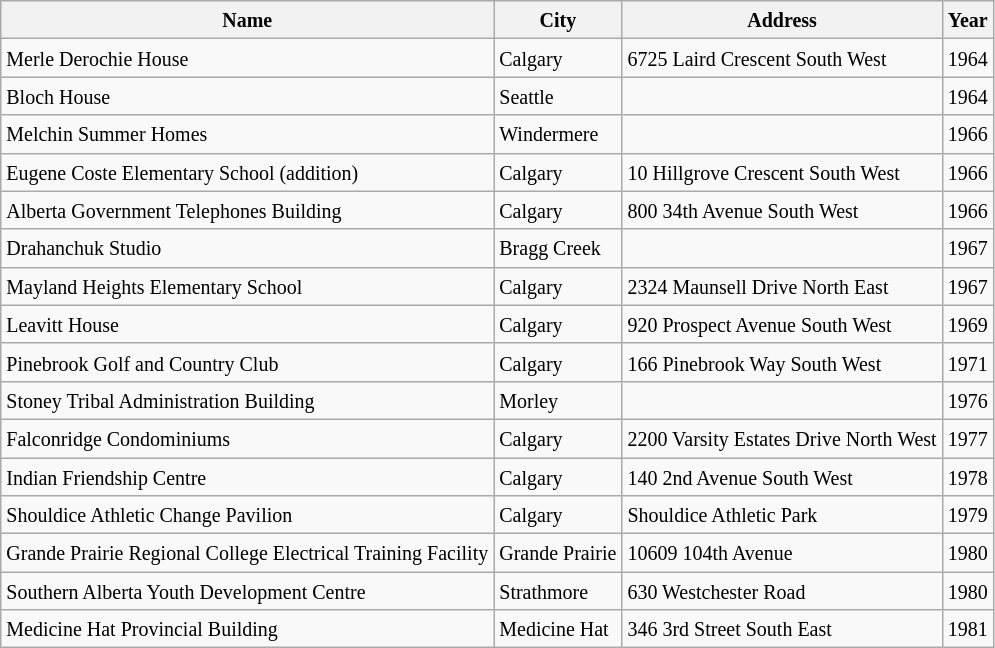<table class="wikitable">
<tr>
<th><small>Name</small></th>
<th><small>City</small></th>
<th><small>Address</small></th>
<th><small>Year</small></th>
</tr>
<tr>
<td><small>Merle Derochie House</small></td>
<td><small>Calgary</small></td>
<td><small>6725 Laird Crescent South West</small></td>
<td><small>1964</small></td>
</tr>
<tr>
<td><small>Bloch House</small></td>
<td><small>Seattle</small></td>
<td></td>
<td><small>1964</small></td>
</tr>
<tr>
<td><small>Melchin Summer Homes</small></td>
<td><small>Windermere</small></td>
<td></td>
<td><small>1966</small></td>
</tr>
<tr>
<td><small>Eugene Coste Elementary School (addition)</small></td>
<td><small>Calgary</small></td>
<td><small>10 Hillgrove Crescent South West</small></td>
<td><small>1966</small></td>
</tr>
<tr>
<td><small>Alberta Government Telephones Building</small></td>
<td><small>Calgary</small></td>
<td><small>800 34th Avenue South West</small></td>
<td><small>1966</small></td>
</tr>
<tr>
<td><small>Drahanchuk Studio</small></td>
<td><small>Bragg Creek</small></td>
<td></td>
<td><small>1967</small></td>
</tr>
<tr>
<td><small>Mayland Heights Elementary School</small></td>
<td><small>Calgary</small></td>
<td><small>2324 Maunsell Drive North East</small></td>
<td><small>1967</small></td>
</tr>
<tr>
<td><small>Leavitt House</small></td>
<td><small>Calgary</small></td>
<td><small>920 Prospect Avenue South West</small></td>
<td><small>1969</small></td>
</tr>
<tr>
<td><small>Pinebrook Golf and Country Club</small></td>
<td><small>Calgary</small></td>
<td><small>166 Pinebrook Way South West</small></td>
<td><small>1971</small></td>
</tr>
<tr>
<td><small>Stoney Tribal Administration Building</small></td>
<td><small>Morley</small></td>
<td></td>
<td><small>1976</small></td>
</tr>
<tr>
<td><small>Falconridge Condominiums</small></td>
<td><small>Calgary</small></td>
<td><small>2200 Varsity Estates Drive North West</small></td>
<td><small>1977</small></td>
</tr>
<tr>
<td><small>Indian Friendship Centre</small></td>
<td><small>Calgary</small></td>
<td><small>140 2nd Avenue South West</small></td>
<td><small>1978</small></td>
</tr>
<tr>
<td><small>Shouldice Athletic Change Pavilion</small></td>
<td><small>Calgary</small></td>
<td><small>Shouldice Athletic Park</small></td>
<td><small>1979</small></td>
</tr>
<tr>
<td><small>Grande Prairie Regional College Electrical Training Facility</small></td>
<td><small>Grande Prairie</small></td>
<td><small>10609 104th Avenue</small></td>
<td><small>1980</small></td>
</tr>
<tr>
<td><small>Southern Alberta Youth Development Centre</small></td>
<td><small>Strathmore</small></td>
<td><small>630 Westchester Road</small></td>
<td><small>1980</small></td>
</tr>
<tr>
<td><small>Medicine Hat Provincial Building</small></td>
<td><small>Medicine Hat</small></td>
<td><small>346 3rd Street South East</small></td>
<td><small>1981</small></td>
</tr>
</table>
